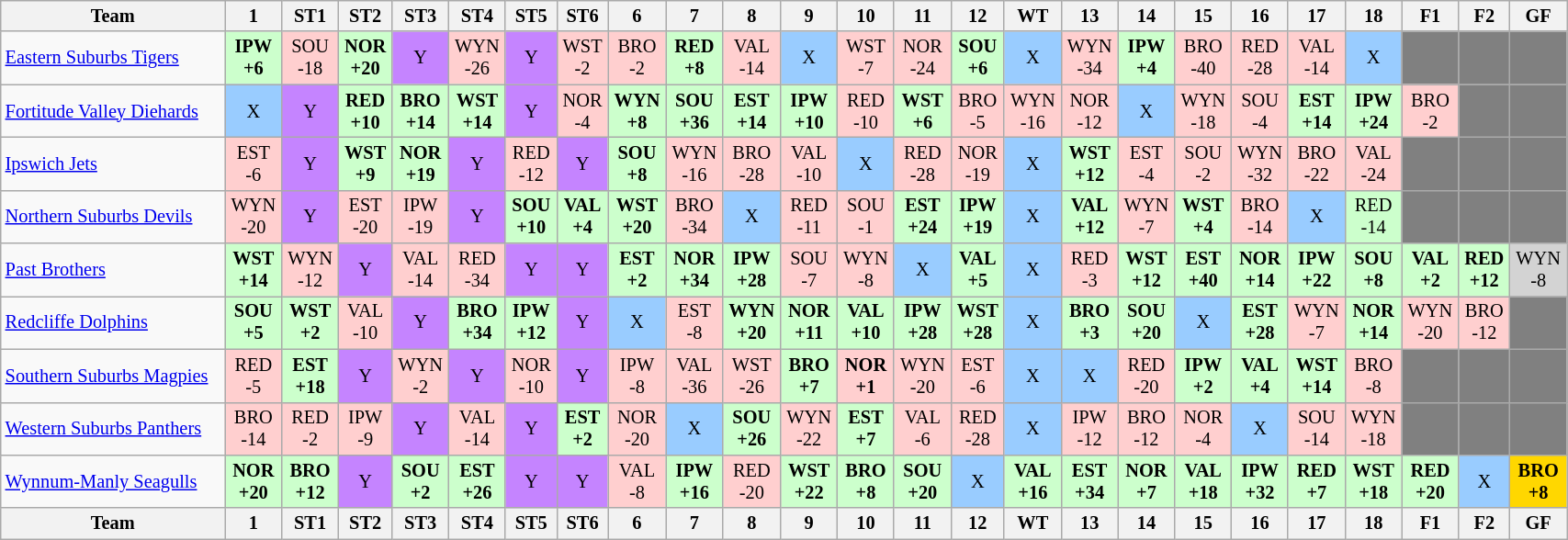<table class="wikitable sortable" style="font-size:85%; text-align:center; width:90%">
<tr>
<th valign="middle">Team</th>
<th>1</th>
<th>ST1</th>
<th>ST2</th>
<th>ST3</th>
<th>ST4</th>
<th>ST5</th>
<th>ST6</th>
<th>6</th>
<th>7</th>
<th>8</th>
<th>9</th>
<th>10</th>
<th>11</th>
<th>12</th>
<th>WT</th>
<th>13</th>
<th>14</th>
<th>15</th>
<th>16</th>
<th>17</th>
<th>18</th>
<th>F1</th>
<th>F2</th>
<th>GF</th>
</tr>
<tr>
<td align="left"><a href='#'>Eastern Suburbs Tigers</a></td>
<td style="background:#CFC;"><strong>IPW</strong><br><strong>+6</strong></td>
<td style="background:#FFCFCF;">SOU<br>-18</td>
<td style="background:#CFC;"><strong>NOR</strong><br><strong>+20</strong></td>
<td style="background:#c584ff;">Y</td>
<td style="background:#FFCFCF;">WYN<br>-26</td>
<td style="background:#c584ff;">Y</td>
<td style="background:#FFCFCF;">WST<br>-2</td>
<td style="background:#FFCFCF;">BRO<br>-2</td>
<td style="background:#CFC;"><strong>RED</strong><br><strong>+8</strong></td>
<td style="background:#FFCFCF;">VAL<br>-14</td>
<td style="background:#99ccff;">X</td>
<td style="background:#FFCFCF;">WST<br>-7</td>
<td style="background:#FFCFCF;">NOR<br>-24</td>
<td style="background:#cfc;"><strong>SOU</strong><br><strong>+6</strong></td>
<td style="background:#99ccff;">X</td>
<td style="background:#FFCFCF;">WYN<br>-34</td>
<td style="background:#cfc;"><strong>IPW</strong><br><strong>+4</strong></td>
<td style="background:#FFCFCF;">BRO<br>-40</td>
<td style="background:#FFCFCF;">RED<br>-28</td>
<td style="background:#FFCFCF;">VAL<br>-14</td>
<td style="background:#99ccff;">X</td>
<td style="background:#808080;"></td>
<td style="background:#808080;"></td>
<td style="background:#808080;"></td>
</tr>
<tr>
<td align="left"><a href='#'>Fortitude Valley Diehards</a></td>
<td style="background:#99ccff;">X</td>
<td style="background:#c584ff;">Y</td>
<td style="background:#cfc;"><strong>RED</strong><br><strong>+10</strong></td>
<td style="background:#cfc;"><strong>BRO</strong><br><strong>+14</strong></td>
<td style="background:#cfc;"><strong>WST</strong><br><strong>+14</strong></td>
<td style="background:#c584ff;">Y</td>
<td style="background:#FFCFCF;">NOR<br>-4</td>
<td style="background:#cfc;"><strong>WYN</strong><br><strong>+8</strong></td>
<td style="background:#cfc;"><strong>SOU</strong><br><strong>+36</strong></td>
<td style="background:#cfc;"><strong>EST</strong><br><strong>+14</strong></td>
<td style="background:#cfc;"><strong>IPW</strong><br><strong>+10</strong></td>
<td style="background:#FFCFCF;">RED<br>-10</td>
<td style="background:#cfc;"><strong>WST</strong><br><strong>+6</strong></td>
<td style="background:#FFCFCF;">BRO<br>-5</td>
<td style="background:#FFCFCF;">WYN<br>-16</td>
<td style="background:#FFCFCF;">NOR<br>-12</td>
<td style="background:#99ccff;">X</td>
<td style="background:#FFCFCF;">WYN<br>-18</td>
<td style="background:#FFCFCF;">SOU<br>-4</td>
<td style="background:#cfc;"><strong>EST</strong><br><strong>+14</strong></td>
<td style="background:#cfc;"><strong>IPW</strong><br><strong>+24</strong></td>
<td style="background:#FFCFCF;">BRO<br>-2</td>
<td style="background:#808080;"></td>
<td style="background:#808080;"></td>
</tr>
<tr>
<td align="left"><a href='#'>Ipswich Jets</a></td>
<td style="background:#FFCFCF;">EST<br>-6</td>
<td style="background:#c584ff;">Y</td>
<td style="background:#cfc;"><strong>WST</strong><br><strong>+9</strong></td>
<td style="background:#cfc;"><strong>NOR</strong><br><strong>+19</strong></td>
<td style="background:#c584ff;">Y</td>
<td style="background:#FFCFCF;">RED<br>-12</td>
<td style="background:#c584ff;">Y</td>
<td style="background:#cfc;"><strong>SOU</strong><br><strong>+8</strong></td>
<td style="background:#FFCFCF;">WYN<br>-16</td>
<td style="background:#FFCFCF;">BRO<br>-28</td>
<td style="background:#FFCFCF;">VAL<br>-10</td>
<td style="background:#99ccff;">X</td>
<td style="background:#FFCFCF;">RED<br>-28</td>
<td style="background:#FFCFCF;">NOR<br>-19</td>
<td style="background:#99ccff;">X</td>
<td style="background:#cfc;"><strong>WST</strong><br><strong>+12</strong></td>
<td style="background:#FFCFCF;">EST<br>-4</td>
<td style="background:#FFCFCF;">SOU<br>-2</td>
<td style="background:#FFCFCF;">WYN<br>-32</td>
<td style="background:#FFCFCF;">BRO<br>-22</td>
<td style="background:#FFCFCF;">VAL<br>-24</td>
<td style="background:#808080;"></td>
<td style="background:#808080;"></td>
<td style="background:#808080;"></td>
</tr>
<tr>
<td align="left"><a href='#'>Northern Suburbs Devils</a></td>
<td style="background:#FFCFCF;">WYN<br>-20</td>
<td style="background:#c584ff;">Y</td>
<td style="background:#FFCFCF;">EST<br>-20</td>
<td style="background:#FFCFCF;">IPW<br>-19</td>
<td style="background:#c584ff;">Y</td>
<td style="background:#cfc;"><strong>SOU</strong><br><strong>+10</strong></td>
<td style="background:#cfc;"><strong>VAL</strong><br><strong>+4</strong></td>
<td style="background:#cfc;"><strong>WST</strong><br><strong>+20</strong></td>
<td style="background:#FFCFCF;">BRO<br>-34</td>
<td style="background:#99ccff;">X</td>
<td style="background:#FFCFCF;">RED<br>-11</td>
<td style="background:#FFCFCF;">SOU<br>-1</td>
<td style="background:#cfc;"><strong>EST</strong><br><strong>+24</strong></td>
<td style="background:#cfc;"><strong>IPW</strong><br><strong>+19</strong></td>
<td style="background:#99ccff;">X</td>
<td style="background:#cfc;"><strong>VAL</strong><br><strong>+12</strong></td>
<td style="background:#FFCFCF;">WYN<br>-7</td>
<td style="background:#cfc;"><strong>WST</strong><br><strong>+4</strong></td>
<td style="background:#FFCFCF;">BRO<br>-14</td>
<td style="background:#99ccff;">X</td>
<td style="background:#cfc;">RED<br>-14</td>
<td style="background:#808080;"></td>
<td style="background:#808080;"></td>
<td style="background:#808080;"></td>
</tr>
<tr>
<td align="left"><a href='#'>Past Brothers</a></td>
<td style="background:#cfc;"><strong>WST</strong><br><strong>+14</strong></td>
<td style="background:#FFCFCF;">WYN<br>-12</td>
<td style="background:#c584ff;">Y</td>
<td style="background:#FFCFCF;">VAL<br>-14</td>
<td style="background:#FFCFCF;">RED<br>-34</td>
<td style="background:#c584ff;">Y</td>
<td style="background:#c584ff;">Y</td>
<td style="background:#cfc;"><strong>EST</strong><br><strong>+2</strong></td>
<td style="background:#cfc;"><strong>NOR</strong><br><strong>+34</strong></td>
<td style="background:#cfc;"><strong>IPW</strong><br><strong>+28</strong></td>
<td style="background:#FFCFCF;">SOU<br>-7</td>
<td style="background:#FFCFCF;">WYN<br>-8</td>
<td style="background:#99ccff;">X</td>
<td style="background:#cfc;"><strong>VAL</strong><br><strong>+5</strong></td>
<td style="background:#99ccff;">X</td>
<td style="background:#FFCFCF;">RED<br>-3</td>
<td style="background:#cfc;"><strong>WST</strong><br><strong>+12</strong></td>
<td style="background:#cfc;"><strong>EST</strong><br><strong>+40</strong></td>
<td style="background:#cfc;"><strong>NOR</strong><br><strong>+14</strong></td>
<td style="background:#cfc;"><strong>IPW</strong><br><strong>+22</strong></td>
<td style="background:#cfc;"><strong>SOU</strong><br><strong>+8</strong></td>
<td style="background:#cfc;"><strong>VAL</strong><br><strong>+2</strong></td>
<td style="background:#cfc;"><strong>RED</strong><br><strong>+12</strong></td>
<td style="background:#D3D3D3;">WYN<br>-8</td>
</tr>
<tr>
<td align="left"><a href='#'>Redcliffe Dolphins</a></td>
<td style="background:#cfc;"><strong>SOU</strong><br><strong>+5</strong></td>
<td style="background:#cfc;"><strong>WST</strong><br><strong>+2</strong></td>
<td style="background:#FFCFCF;">VAL<br>-10</td>
<td style="background:#c584ff;">Y</td>
<td style="background:#cfc;"><strong>BRO</strong><br><strong>+34</strong></td>
<td style="background:#cfc;"><strong>IPW</strong><br><strong>+12</strong></td>
<td style="background:#c584ff;">Y</td>
<td style="background:#99ccff;">X</td>
<td style="background:#FFCFCF;">EST<br>-8</td>
<td style="background:#cfc;"><strong>WYN</strong><br><strong>+20</strong></td>
<td style="background:#cfc;"><strong>NOR</strong><br><strong>+11</strong></td>
<td style="background:#cfc;"><strong>VAL</strong><br><strong>+10</strong></td>
<td style="background:#cfc;"><strong>IPW</strong><br><strong>+28</strong></td>
<td style="background:#cfc;"><strong>WST</strong><br><strong>+28</strong></td>
<td style="background:#99ccff;">X</td>
<td style="background:#cfc;"><strong>BRO</strong><br><strong>+3</strong></td>
<td style="background:#cfc;"><strong>SOU</strong><br><strong>+20</strong></td>
<td style="background:#99ccff;">X</td>
<td style="background:#cfc;"><strong>EST</strong><br><strong>+28</strong></td>
<td style="background:#FFCFCF;">WYN<br>-7</td>
<td style="background:#cfc;"><strong>NOR</strong><br><strong>+14</strong></td>
<td style="background:#FFCFCF;">WYN<br>-20</td>
<td style="background:#FFCFCF;">BRO<br>-12</td>
<td style="background:#808080;"></td>
</tr>
<tr>
<td align="left"><a href='#'>Southern Suburbs Magpies</a></td>
<td style="background:#FFCFCF;">RED<br>-5</td>
<td style="background:#cfc;"><strong>EST</strong><br><strong>+18</strong></td>
<td style="background:#c584ff;">Y</td>
<td style="background:#FFCFCF;">WYN<br>-2</td>
<td style="background:#c584ff;">Y</td>
<td style="background:#FFCFCF;">NOR<br>-10</td>
<td style="background:#c584ff;">Y</td>
<td style="background:#FFCFCF;">IPW<br>-8</td>
<td style="background:#FFCFCF;">VAL<br>-36</td>
<td style="background:#FFCFCF;">WST<br>-26</td>
<td style="background:#cfc;"><strong>BRO</strong><br><strong>+7</strong></td>
<td style="background:#FFCFCF;"><strong>NOR</strong><br><strong>+1</strong></td>
<td style="background:#FFCFCF;">WYN<br>-20</td>
<td style="background:#FFCFCF;">EST<br>-6</td>
<td style="background:#99ccff;">X</td>
<td style="background:#99ccff;">X</td>
<td style="background:#FFCFCF;">RED<br>-20</td>
<td style="background:#cfc;"><strong>IPW</strong><br><strong>+2</strong></td>
<td style="background:#cfc;"><strong>VAL</strong><br><strong>+4</strong></td>
<td style="background:#cfc;"><strong>WST</strong><br><strong>+14</strong></td>
<td style="background:#FFCFCF;">BRO<br>-8</td>
<td style="background:#808080;"></td>
<td style="background:#808080;"></td>
<td style="background:#808080;"></td>
</tr>
<tr>
<td align="left"><a href='#'>Western Suburbs Panthers</a></td>
<td style="background:#FFCFCF;">BRO<br>-14</td>
<td style="background:#FFCFCF;">RED<br>-2</td>
<td style="background:#FFCFCF;">IPW<br>-9</td>
<td style="background:#c584ff;">Y</td>
<td style="background:#FFCFCF;">VAL<br>-14</td>
<td style="background:#c584ff;">Y</td>
<td style="background:#cfc;"><strong>EST</strong><br><strong>+2</strong></td>
<td style="background:#FFCFCF;">NOR<br>-20</td>
<td style="background:#99ccff;">X</td>
<td style="background:#cfc;"><strong>SOU</strong><br><strong>+26</strong></td>
<td style="background:#FFCFCF;">WYN<br>-22</td>
<td style="background:#cfc;"><strong>EST</strong><br><strong>+7</strong></td>
<td style="background:#FFCFCF;">VAL<br>-6</td>
<td style="background:#FFCFCF;">RED<br>-28</td>
<td style="background:#99ccff;">X</td>
<td style="background:#FFCFCF;">IPW<br>-12</td>
<td style="background:#FFCFCF;">BRO<br>-12</td>
<td style="background:#FFCFCF;">NOR<br>-4</td>
<td style="background:#99ccff;">X</td>
<td style="background:#FFCFCF;">SOU<br>-14</td>
<td style="background:#FFCFCF;">WYN<br>-18</td>
<td style="background:#808080;"></td>
<td style="background:#808080;"></td>
<td style="background:#808080;"></td>
</tr>
<tr>
<td align="left"><a href='#'>Wynnum-Manly Seagulls</a></td>
<td style="background:#cfc;"><strong>NOR</strong><br><strong>+20</strong></td>
<td style="background:#cfc;"><strong>BRO</strong><br><strong>+12</strong></td>
<td style="background:#c584ff;">Y</td>
<td style="background:#cfc;"><strong>SOU</strong><br><strong>+2</strong></td>
<td style="background:#cfc;"><strong>EST</strong><br><strong>+26</strong></td>
<td style="background:#c584ff;">Y</td>
<td style="background:#c584ff;">Y</td>
<td style="background:#FFCFCF;">VAL<br>-8</td>
<td style="background:#cfc;"><strong>IPW</strong><br><strong>+16</strong></td>
<td style="background:#FFCFCF;">RED<br>-20</td>
<td style="background:#cfc;"><strong>WST</strong><br><strong>+22</strong></td>
<td style="background:#cfc;"><strong>BRO</strong><br><strong>+8</strong></td>
<td style="background:#cfc;"><strong>SOU</strong><br><strong>+20</strong></td>
<td style="background:#99ccff;">X</td>
<td style="background:#cfc;"><strong>VAL</strong><br><strong>+16</strong></td>
<td style="background:#cfc;"><strong>EST</strong><br><strong>+34</strong></td>
<td style="background:#cfc;"><strong>NOR</strong><br><strong>+7</strong></td>
<td style="background:#cfc;"><strong>VAL</strong><br><strong>+18</strong></td>
<td style="background:#cfc;"><strong>IPW</strong><br><strong>+32</strong></td>
<td style="background:#cfc;"><strong>RED</strong><br><strong>+7</strong></td>
<td style="background:#cfc;"><strong>WST</strong><br><strong>+18</strong></td>
<td style="background:#cfc;"><strong>RED</strong><br><strong>+20</strong></td>
<td style="background:#99ccff;">X</td>
<td style="background:#FFD700;"><strong>BRO</strong><br><strong>+8</strong></td>
</tr>
<tr valign="top">
<th valign="middle">Team</th>
<th>1</th>
<th>ST1</th>
<th>ST2</th>
<th>ST3</th>
<th>ST4</th>
<th>ST5</th>
<th>ST6</th>
<th>6</th>
<th>7</th>
<th>8</th>
<th>9</th>
<th>10</th>
<th>11</th>
<th>12</th>
<th>WT</th>
<th>13</th>
<th>14</th>
<th>15</th>
<th>16</th>
<th>17</th>
<th>18</th>
<th>F1</th>
<th>F2</th>
<th>GF</th>
</tr>
</table>
